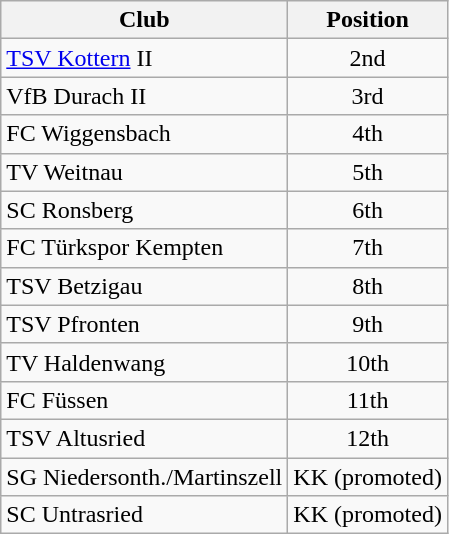<table class="wikitable sortable" style="text-align:center">
<tr>
<th>Club</th>
<th>Position</th>
</tr>
<tr>
<td style="text-align:left;"><a href='#'>TSV Kottern</a> II</td>
<td>2nd</td>
</tr>
<tr>
<td style="text-align:left;">VfB Durach II</td>
<td>3rd</td>
</tr>
<tr>
<td style="text-align:left;">FC Wiggensbach</td>
<td>4th</td>
</tr>
<tr>
<td style="text-align:left;">TV Weitnau</td>
<td>5th</td>
</tr>
<tr>
<td style="text-align:left;">SC Ronsberg</td>
<td>6th</td>
</tr>
<tr>
<td style="text-align:left;">FC Türkspor Kempten</td>
<td>7th</td>
</tr>
<tr>
<td style="text-align:left;">TSV Betzigau</td>
<td>8th</td>
</tr>
<tr>
<td style="text-align:left;">TSV Pfronten</td>
<td>9th</td>
</tr>
<tr>
<td style="text-align:left;">TV Haldenwang</td>
<td>10th</td>
</tr>
<tr>
<td style="text-align:left;">FC Füssen</td>
<td>11th</td>
</tr>
<tr>
<td style="text-align:left;">TSV Altusried</td>
<td>12th</td>
</tr>
<tr>
<td style="text-align:left;">SG Niedersonth./Martinszell</td>
<td>KK (promoted)</td>
</tr>
<tr>
<td style="text-align:left;">SC Untrasried</td>
<td>KK (promoted)</td>
</tr>
</table>
